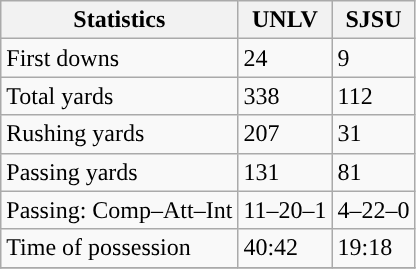<table class="wikitable" style="float: left;">
<tr>
<th>Statistics</th>
<th>UNLV</th>
<th>SJSU</th>
</tr>
<tr>
<td>First downs</td>
<td>24</td>
<td>9</td>
</tr>
<tr>
<td>Total yards</td>
<td>338</td>
<td>112</td>
</tr>
<tr>
<td>Rushing yards</td>
<td>207</td>
<td>31</td>
</tr>
<tr>
<td>Passing yards</td>
<td>131</td>
<td>81</td>
</tr>
<tr>
<td>Passing: Comp–Att–Int</td>
<td>11–20–1</td>
<td>4–22–0</td>
</tr>
<tr>
<td>Time of possession</td>
<td>40:42</td>
<td>19:18</td>
</tr>
<tr>
</tr>
</table>
